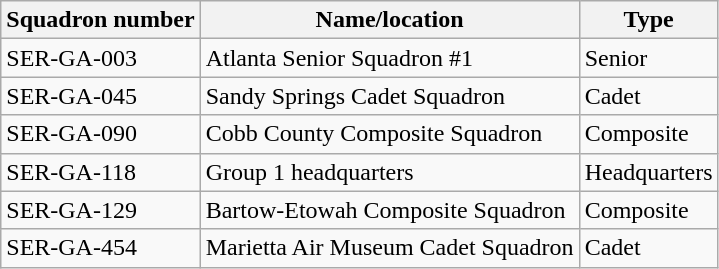<table class="wikitable">
<tr>
<th>Squadron number</th>
<th>Name/location</th>
<th>Type</th>
</tr>
<tr>
<td>SER-GA-003</td>
<td>Atlanta Senior Squadron #1</td>
<td>Senior</td>
</tr>
<tr>
<td>SER-GA-045</td>
<td>Sandy Springs Cadet Squadron</td>
<td>Cadet</td>
</tr>
<tr>
<td>SER-GA-090</td>
<td>Cobb County Composite Squadron</td>
<td>Composite</td>
</tr>
<tr>
<td>SER-GA-118</td>
<td>Group 1 headquarters</td>
<td>Headquarters</td>
</tr>
<tr>
<td>SER-GA-129</td>
<td>Bartow-Etowah Composite Squadron</td>
<td>Composite</td>
</tr>
<tr>
<td>SER-GA-454</td>
<td>Marietta Air Museum Cadet Squadron</td>
<td>Cadet</td>
</tr>
</table>
